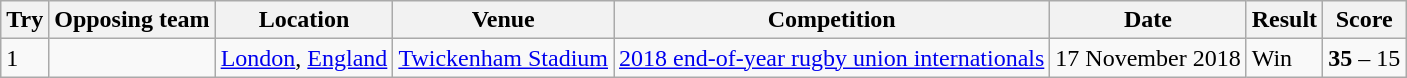<table class="wikitable" style="font-size:100%">
<tr>
<th>Try</th>
<th>Opposing team</th>
<th>Location</th>
<th>Venue</th>
<th>Competition</th>
<th>Date</th>
<th>Result</th>
<th>Score</th>
</tr>
<tr>
<td>1</td>
<td></td>
<td><a href='#'>London</a>, <a href='#'>England</a></td>
<td><a href='#'>Twickenham Stadium</a></td>
<td><a href='#'>2018 end-of-year rugby union internationals</a></td>
<td>17 November 2018</td>
<td>Win</td>
<td><strong>35</strong> – 15</td>
</tr>
</table>
